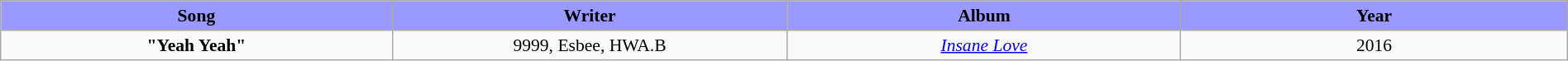<table class="wikitable" style="margin:0.5em auto; clear:both; font-size:.9em; text-align:center; width:100%">
<tr>
<th style="width:500px; background:#99f;">Song</th>
<th style="width:500px; background:#99f;">Writer</th>
<th style="width:500px; background:#99f;">Album</th>
<th style="width:500px; background:#99f;">Year</th>
</tr>
<tr>
<td><strong>"Yeah Yeah"</strong></td>
<td>9999, Esbee, HWA.B</td>
<td><em><a href='#'>Insane Love</a></em></td>
<td>2016</td>
</tr>
</table>
